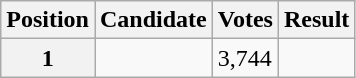<table class="wikitable sortable">
<tr>
<th scope="col">Position</th>
<th scope="col">Candidate</th>
<th scope="col">Votes</th>
<th scope="col">Result</th>
</tr>
<tr>
<th scope="row">1</th>
<td></td>
<td>3,744</td>
<td></td>
</tr>
</table>
